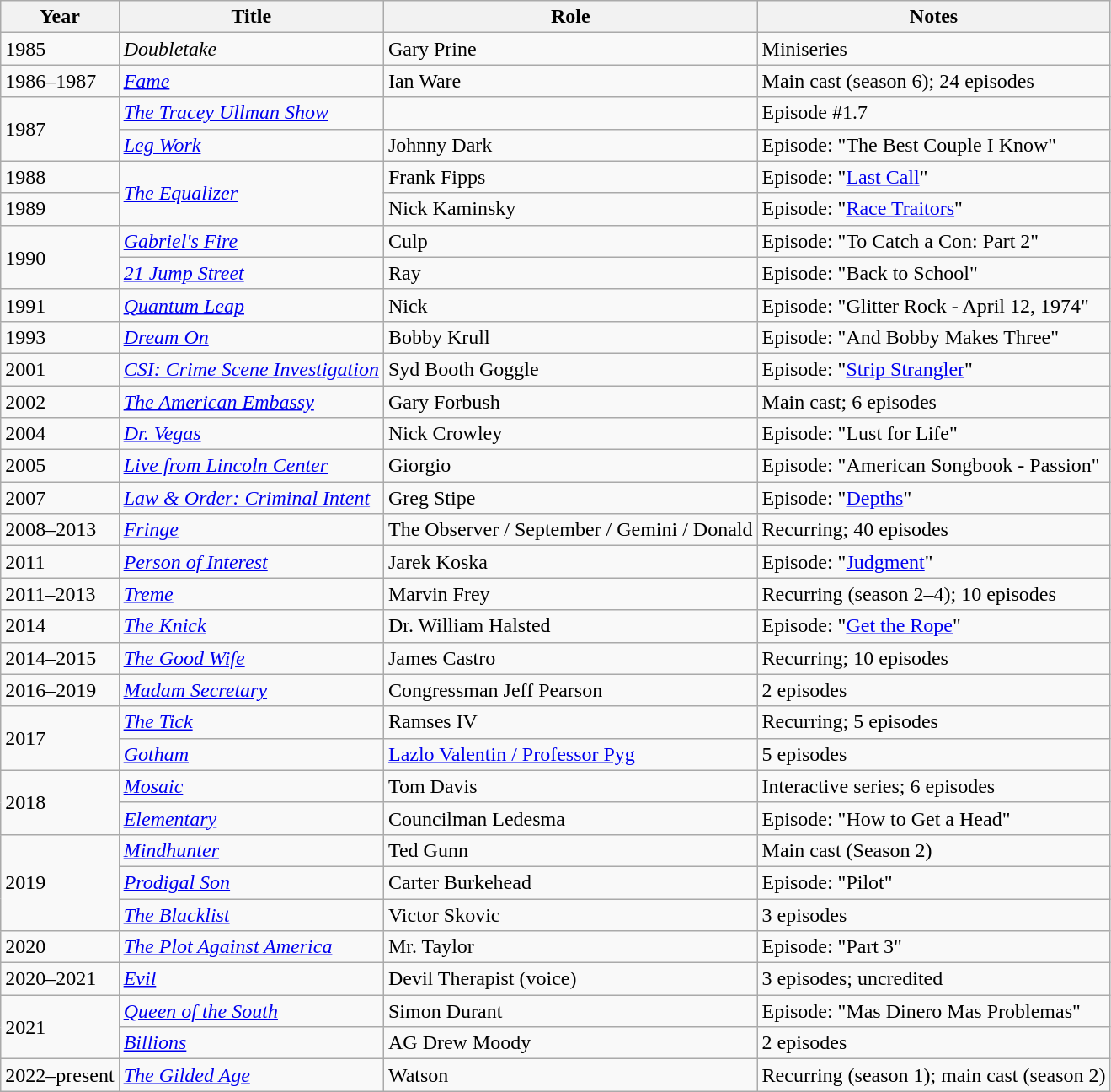<table class="wikitable sortable">
<tr>
<th>Year</th>
<th>Title</th>
<th>Role</th>
<th>Notes</th>
</tr>
<tr>
<td>1985</td>
<td><em>Doubletake</em></td>
<td>Gary Prine</td>
<td>Miniseries</td>
</tr>
<tr>
<td>1986–1987</td>
<td><em><a href='#'>Fame</a></em></td>
<td>Ian Ware</td>
<td>Main cast (season 6); 24 episodes</td>
</tr>
<tr>
<td rowspan="2">1987</td>
<td><em><a href='#'>The Tracey Ullman Show</a></em></td>
<td></td>
<td>Episode #1.7</td>
</tr>
<tr>
<td><em><a href='#'>Leg Work</a></em></td>
<td>Johnny Dark</td>
<td>Episode: "The Best Couple I Know"</td>
</tr>
<tr>
<td>1988</td>
<td rowspan="2"><em><a href='#'>The Equalizer</a></em></td>
<td>Frank Fipps</td>
<td>Episode: "<a href='#'>Last Call</a>"</td>
</tr>
<tr>
<td>1989</td>
<td>Nick Kaminsky</td>
<td>Episode: "<a href='#'>Race Traitors</a>"</td>
</tr>
<tr>
<td rowspan="2">1990</td>
<td><em><a href='#'>Gabriel's Fire</a></em></td>
<td>Culp</td>
<td>Episode: "To Catch a Con: Part 2"</td>
</tr>
<tr>
<td><em><a href='#'>21 Jump Street</a></em></td>
<td>Ray</td>
<td>Episode: "Back to School"</td>
</tr>
<tr>
<td>1991</td>
<td><em><a href='#'>Quantum Leap</a></em></td>
<td>Nick</td>
<td>Episode: "Glitter Rock - April 12, 1974"</td>
</tr>
<tr>
<td>1993</td>
<td><em><a href='#'>Dream On</a></em></td>
<td>Bobby Krull</td>
<td>Episode: "And Bobby Makes Three"</td>
</tr>
<tr>
<td>2001</td>
<td><em><a href='#'>CSI: Crime Scene Investigation</a></em></td>
<td>Syd Booth Goggle</td>
<td>Episode: "<a href='#'>Strip Strangler</a>"</td>
</tr>
<tr>
<td>2002</td>
<td><em><a href='#'>The American Embassy</a></em></td>
<td>Gary Forbush</td>
<td>Main cast; 6 episodes</td>
</tr>
<tr>
<td>2004</td>
<td><em><a href='#'>Dr. Vegas</a></em></td>
<td>Nick Crowley</td>
<td>Episode: "Lust for Life"</td>
</tr>
<tr>
<td>2005</td>
<td><em><a href='#'>Live from Lincoln Center</a></em></td>
<td>Giorgio</td>
<td>Episode: "American Songbook - Passion"</td>
</tr>
<tr>
<td>2007</td>
<td><em><a href='#'>Law & Order: Criminal Intent</a></em></td>
<td>Greg Stipe</td>
<td>Episode: "<a href='#'>Depths</a>"</td>
</tr>
<tr>
<td>2008–2013</td>
<td><em><a href='#'>Fringe</a></em></td>
<td>The Observer / September / Gemini / Donald</td>
<td>Recurring; 40 episodes</td>
</tr>
<tr>
<td>2011</td>
<td><em><a href='#'>Person of Interest</a></em></td>
<td>Jarek Koska</td>
<td>Episode: "<a href='#'>Judgment</a>"</td>
</tr>
<tr>
<td>2011–2013</td>
<td><em><a href='#'>Treme</a></em></td>
<td>Marvin Frey</td>
<td>Recurring (season 2–4); 10 episodes</td>
</tr>
<tr>
<td>2014</td>
<td><em><a href='#'>The Knick</a></em></td>
<td>Dr. William Halsted</td>
<td>Episode: "<a href='#'>Get the Rope</a>"</td>
</tr>
<tr>
<td>2014–2015</td>
<td><em><a href='#'>The Good Wife</a></em></td>
<td>James Castro</td>
<td>Recurring; 10 episodes</td>
</tr>
<tr>
<td>2016–2019</td>
<td><em><a href='#'>Madam Secretary</a></em></td>
<td>Congressman Jeff Pearson</td>
<td>2 episodes</td>
</tr>
<tr>
<td rowspan="2">2017</td>
<td><em><a href='#'>The Tick</a></em></td>
<td>Ramses IV</td>
<td>Recurring; 5 episodes</td>
</tr>
<tr>
<td><em><a href='#'>Gotham</a></em></td>
<td><a href='#'>Lazlo Valentin / Professor Pyg</a></td>
<td>5 episodes</td>
</tr>
<tr>
<td rowspan="2">2018</td>
<td><em><a href='#'>Mosaic</a></em></td>
<td>Tom Davis</td>
<td>Interactive series; 6 episodes</td>
</tr>
<tr>
<td><em><a href='#'>Elementary</a></em></td>
<td>Councilman Ledesma</td>
<td>Episode: "How to Get a Head"</td>
</tr>
<tr>
<td rowspan="3">2019</td>
<td><em><a href='#'>Mindhunter</a></em></td>
<td>Ted Gunn</td>
<td>Main cast (Season 2)</td>
</tr>
<tr>
<td><em><a href='#'>Prodigal Son</a></em></td>
<td>Carter Burkehead</td>
<td>Episode: "Pilot"</td>
</tr>
<tr>
<td><em><a href='#'>The Blacklist</a></em></td>
<td>Victor Skovic</td>
<td>3 episodes</td>
</tr>
<tr>
<td>2020</td>
<td><em><a href='#'>The Plot Against America</a></em></td>
<td>Mr. Taylor</td>
<td>Episode: "Part 3"</td>
</tr>
<tr>
<td>2020–2021</td>
<td><em><a href='#'>Evil</a></em></td>
<td>Devil Therapist (voice)</td>
<td>3 episodes; uncredited</td>
</tr>
<tr>
<td rowspan="2">2021</td>
<td><em><a href='#'>Queen of the South</a></em></td>
<td>Simon Durant</td>
<td>Episode: "Mas Dinero Mas Problemas"</td>
</tr>
<tr>
<td><em><a href='#'>Billions</a></em></td>
<td>AG Drew Moody</td>
<td>2 episodes</td>
</tr>
<tr>
<td>2022–present</td>
<td><em><a href='#'>The Gilded Age</a></em></td>
<td>Watson</td>
<td>Recurring (season 1); main cast (season 2)</td>
</tr>
</table>
